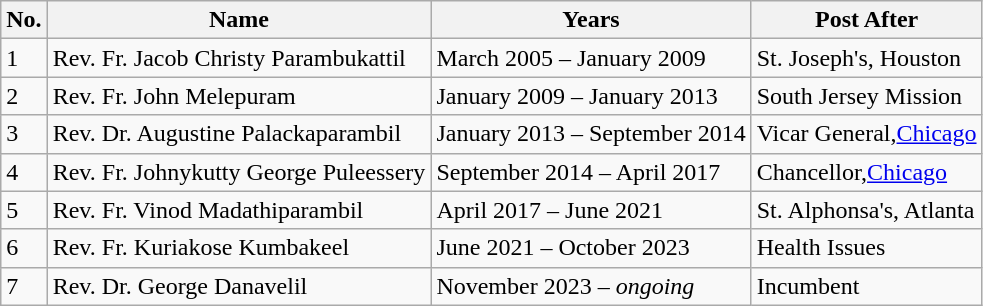<table class="wikitable">
<tr>
<th>No.</th>
<th>Name</th>
<th>Years</th>
<th>Post After</th>
</tr>
<tr>
<td>1</td>
<td>Rev. Fr. Jacob Christy Parambukattil</td>
<td>March 2005 – January 2009</td>
<td>St. Joseph's, Houston</td>
</tr>
<tr>
<td>2</td>
<td>Rev. Fr. John Melepuram</td>
<td>January 2009 – January 2013</td>
<td>South Jersey Mission</td>
</tr>
<tr>
<td>3</td>
<td>Rev. Dr. Augustine Palackaparambil</td>
<td>January 2013 – September 2014</td>
<td>Vicar General,<a href='#'>Chicago</a></td>
</tr>
<tr>
<td>4</td>
<td>Rev. Fr. Johnykutty George Puleessery</td>
<td>September 2014 – April 2017</td>
<td>Chancellor,<a href='#'>Chicago</a></td>
</tr>
<tr>
<td>5</td>
<td>Rev. Fr. Vinod Madathiparambil</td>
<td>April 2017 – June 2021</td>
<td>St. Alphonsa's, Atlanta</td>
</tr>
<tr>
<td>6</td>
<td>Rev. Fr. Kuriakose Kumbakeel</td>
<td>June 2021 – October 2023</td>
<td>Health Issues</td>
</tr>
<tr>
<td>7</td>
<td>Rev. Dr. George Danavelil</td>
<td>November 2023 – <em>ongoing</em></td>
<td>Incumbent</td>
</tr>
</table>
